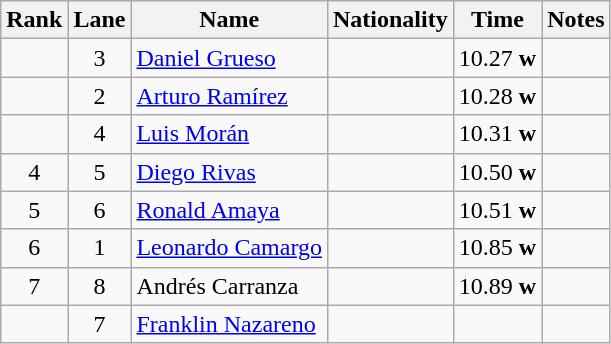<table class="wikitable sortable" style="text-align:center">
<tr>
<th>Rank</th>
<th>Lane</th>
<th>Name</th>
<th>Nationality</th>
<th>Time</th>
<th>Notes</th>
</tr>
<tr>
<td></td>
<td>3</td>
<td align=left><a href='#'>Daniel Grueso</a></td>
<td align=left></td>
<td>10.27 <strong>w</strong></td>
<td></td>
</tr>
<tr>
<td></td>
<td>2</td>
<td align=left><a href='#'>Arturo Ramírez</a></td>
<td align=left></td>
<td>10.28 <strong>w</strong></td>
<td></td>
</tr>
<tr>
<td></td>
<td>4</td>
<td align=left><a href='#'>Luis Morán</a></td>
<td align=left></td>
<td>10.31 <strong>w</strong></td>
<td></td>
</tr>
<tr>
<td>4</td>
<td>5</td>
<td align=left><a href='#'>Diego Rivas</a></td>
<td align=left></td>
<td>10.50 <strong>w</strong></td>
<td></td>
</tr>
<tr>
<td>5</td>
<td>6</td>
<td align=left><a href='#'>Ronald Amaya</a></td>
<td align=left></td>
<td>10.51 <strong>w</strong></td>
<td></td>
</tr>
<tr>
<td>6</td>
<td>1</td>
<td align=left><a href='#'>Leonardo Camargo</a></td>
<td align=left></td>
<td>10.85 <strong>w</strong></td>
<td></td>
</tr>
<tr>
<td>7</td>
<td>8</td>
<td align=left>Andrés Carranza</td>
<td align=left></td>
<td>10.89 <strong>w</strong></td>
<td></td>
</tr>
<tr>
<td></td>
<td>7</td>
<td align=left><a href='#'>Franklin Nazareno</a></td>
<td align=left></td>
<td></td>
<td></td>
</tr>
</table>
